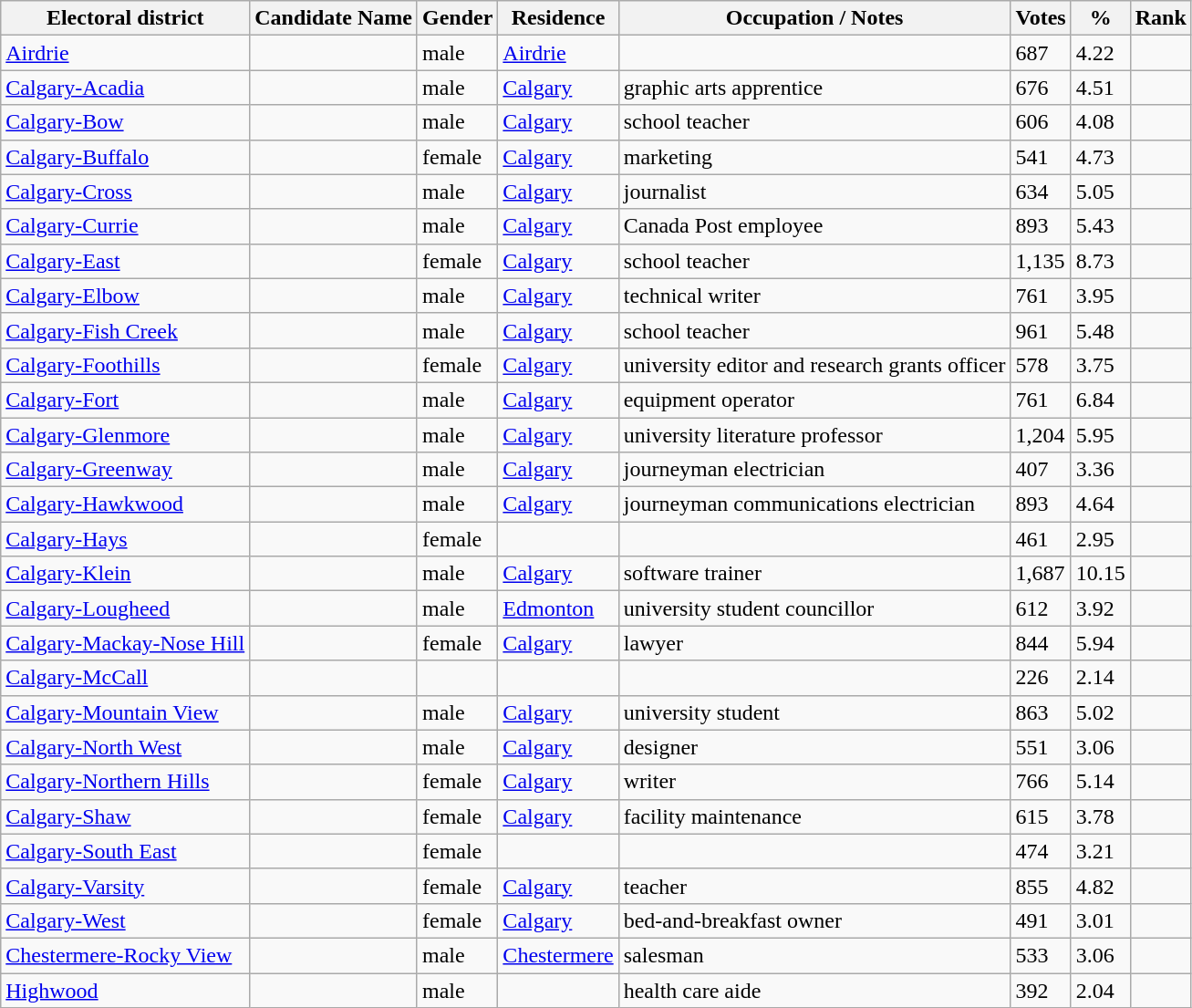<table class="wikitable sortable">
<tr>
<th>Electoral district</th>
<th>Candidate Name</th>
<th>Gender</th>
<th>Residence</th>
<th class=unsortable>Occupation / Notes</th>
<th>Votes</th>
<th>%</th>
<th>Rank</th>
</tr>
<tr>
<td><a href='#'>Airdrie</a></td>
<td></td>
<td>male</td>
<td><a href='#'>Airdrie</a></td>
<td></td>
<td>687</td>
<td>4.22</td>
<td></td>
</tr>
<tr>
<td><a href='#'>Calgary-Acadia</a></td>
<td></td>
<td>male</td>
<td><a href='#'>Calgary</a></td>
<td>graphic arts apprentice</td>
<td>676</td>
<td>4.51</td>
<td></td>
</tr>
<tr>
<td><a href='#'>Calgary-Bow</a></td>
<td></td>
<td>male</td>
<td><a href='#'>Calgary</a></td>
<td>school teacher</td>
<td>606</td>
<td>4.08</td>
<td></td>
</tr>
<tr>
<td><a href='#'>Calgary-Buffalo</a></td>
<td></td>
<td>female</td>
<td><a href='#'>Calgary</a></td>
<td>marketing</td>
<td>541</td>
<td>4.73</td>
<td></td>
</tr>
<tr>
<td><a href='#'>Calgary-Cross</a></td>
<td></td>
<td>male</td>
<td><a href='#'>Calgary</a></td>
<td>journalist</td>
<td>634</td>
<td>5.05</td>
<td></td>
</tr>
<tr>
<td><a href='#'>Calgary-Currie</a></td>
<td></td>
<td>male</td>
<td><a href='#'>Calgary</a></td>
<td>Canada Post employee</td>
<td>893</td>
<td>5.43</td>
<td></td>
</tr>
<tr>
<td><a href='#'>Calgary-East</a></td>
<td></td>
<td>female</td>
<td><a href='#'>Calgary</a></td>
<td>school teacher</td>
<td>1,135</td>
<td>8.73</td>
<td></td>
</tr>
<tr>
<td><a href='#'>Calgary-Elbow</a></td>
<td></td>
<td>male</td>
<td><a href='#'>Calgary</a></td>
<td>technical writer</td>
<td>761</td>
<td>3.95</td>
<td></td>
</tr>
<tr>
<td><a href='#'>Calgary-Fish Creek</a></td>
<td></td>
<td>male</td>
<td><a href='#'>Calgary</a></td>
<td>school teacher</td>
<td>961</td>
<td>5.48</td>
<td></td>
</tr>
<tr>
<td><a href='#'>Calgary-Foothills</a></td>
<td></td>
<td>female</td>
<td><a href='#'>Calgary</a></td>
<td>university editor and research grants officer</td>
<td>578</td>
<td>3.75</td>
<td></td>
</tr>
<tr>
<td><a href='#'>Calgary-Fort</a></td>
<td></td>
<td>male</td>
<td><a href='#'>Calgary</a></td>
<td>equipment operator</td>
<td>761</td>
<td>6.84</td>
<td></td>
</tr>
<tr>
<td><a href='#'>Calgary-Glenmore</a></td>
<td></td>
<td>male</td>
<td><a href='#'>Calgary</a></td>
<td>university literature professor</td>
<td>1,204</td>
<td>5.95</td>
<td></td>
</tr>
<tr>
<td><a href='#'>Calgary-Greenway</a></td>
<td></td>
<td>male</td>
<td><a href='#'>Calgary</a></td>
<td>journeyman electrician</td>
<td>407</td>
<td>3.36</td>
<td></td>
</tr>
<tr>
<td><a href='#'>Calgary-Hawkwood</a></td>
<td></td>
<td>male</td>
<td><a href='#'>Calgary</a></td>
<td>journeyman communications electrician</td>
<td>893</td>
<td>4.64</td>
<td></td>
</tr>
<tr>
<td><a href='#'>Calgary-Hays</a></td>
<td></td>
<td>female</td>
<td></td>
<td></td>
<td>461</td>
<td>2.95</td>
<td></td>
</tr>
<tr>
<td><a href='#'>Calgary-Klein</a></td>
<td></td>
<td>male</td>
<td><a href='#'>Calgary</a></td>
<td>software trainer</td>
<td>1,687</td>
<td>10.15</td>
<td></td>
</tr>
<tr>
<td><a href='#'>Calgary-Lougheed</a></td>
<td></td>
<td>male</td>
<td><a href='#'>Edmonton</a></td>
<td>university student councillor</td>
<td>612</td>
<td>3.92</td>
<td></td>
</tr>
<tr>
<td><a href='#'>Calgary-Mackay-Nose Hill</a></td>
<td></td>
<td>female</td>
<td><a href='#'>Calgary</a></td>
<td>lawyer</td>
<td>844</td>
<td>5.94</td>
<td></td>
</tr>
<tr>
<td><a href='#'>Calgary-McCall</a></td>
<td></td>
<td></td>
<td></td>
<td></td>
<td>226</td>
<td>2.14</td>
<td></td>
</tr>
<tr>
<td><a href='#'>Calgary-Mountain View</a></td>
<td></td>
<td>male</td>
<td><a href='#'>Calgary</a></td>
<td>university student</td>
<td>863</td>
<td>5.02</td>
<td></td>
</tr>
<tr>
<td><a href='#'>Calgary-North West</a></td>
<td></td>
<td>male</td>
<td><a href='#'>Calgary</a></td>
<td>designer</td>
<td>551</td>
<td>3.06</td>
<td></td>
</tr>
<tr>
<td><a href='#'>Calgary-Northern Hills</a></td>
<td></td>
<td>female</td>
<td><a href='#'>Calgary</a></td>
<td>writer</td>
<td>766</td>
<td>5.14</td>
<td></td>
</tr>
<tr>
<td><a href='#'>Calgary-Shaw</a></td>
<td></td>
<td>female</td>
<td><a href='#'>Calgary</a></td>
<td>facility maintenance</td>
<td>615</td>
<td>3.78</td>
<td></td>
</tr>
<tr>
<td><a href='#'>Calgary-South East</a></td>
<td></td>
<td>female</td>
<td></td>
<td></td>
<td>474</td>
<td>3.21</td>
<td></td>
</tr>
<tr>
<td><a href='#'>Calgary-Varsity</a></td>
<td></td>
<td>female</td>
<td><a href='#'>Calgary</a></td>
<td>teacher</td>
<td>855</td>
<td>4.82</td>
<td></td>
</tr>
<tr>
<td><a href='#'>Calgary-West</a></td>
<td></td>
<td>female</td>
<td><a href='#'>Calgary</a></td>
<td>bed-and-breakfast owner</td>
<td>491</td>
<td>3.01</td>
<td></td>
</tr>
<tr>
<td><a href='#'>Chestermere-Rocky View</a></td>
<td></td>
<td>male</td>
<td><a href='#'>Chestermere</a></td>
<td>salesman</td>
<td>533</td>
<td>3.06</td>
<td></td>
</tr>
<tr>
<td><a href='#'>Highwood</a></td>
<td></td>
<td>male</td>
<td></td>
<td>health care aide</td>
<td>392</td>
<td>2.04</td>
<td></td>
</tr>
</table>
